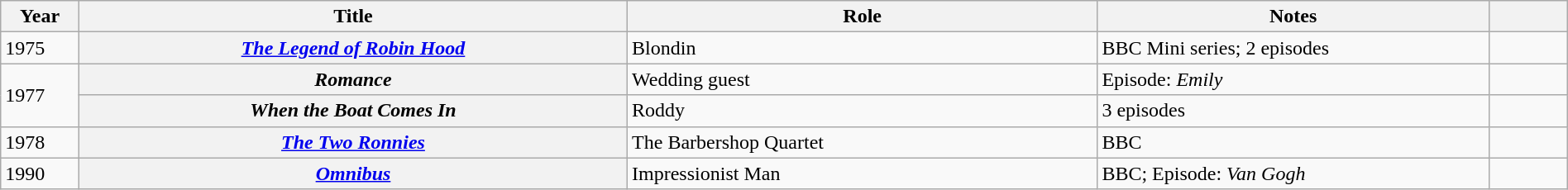<table class="wikitable plainrowheaders sortable" width="100%">
<tr>
<th scope="col" width="5%">Year</th>
<th scope="col" width="35%">Title</th>
<th scope="col" width="30%">Role</th>
<th scope="col" width="25%">Notes</th>
<th scope="col" class="unsortable" width="5%"></th>
</tr>
<tr>
<td>1975</td>
<th scope="row"><em><a href='#'>The Legend of Robin Hood</a></em></th>
<td>Blondin</td>
<td>BBC Mini series; 2 episodes</td>
<td></td>
</tr>
<tr>
<td rowspan=2>1977</td>
<th scope="row"><em>Romance</em></th>
<td>Wedding guest</td>
<td>Episode: <em>Emily</em></td>
<td></td>
</tr>
<tr>
<th scope="row"><em>When the Boat Comes In</em></th>
<td>Roddy</td>
<td>3 episodes</td>
<td></td>
</tr>
<tr>
<td>1978</td>
<th scope="row"><em><a href='#'>The Two Ronnies</a></em></th>
<td>The Barbershop Quartet</td>
<td>BBC</td>
<td></td>
</tr>
<tr>
<td>1990</td>
<th scope="row"><em><a href='#'>Omnibus</a></em></th>
<td>Impressionist Man</td>
<td>BBC; Episode: <em>Van Gogh</em></td>
<td></td>
</tr>
</table>
